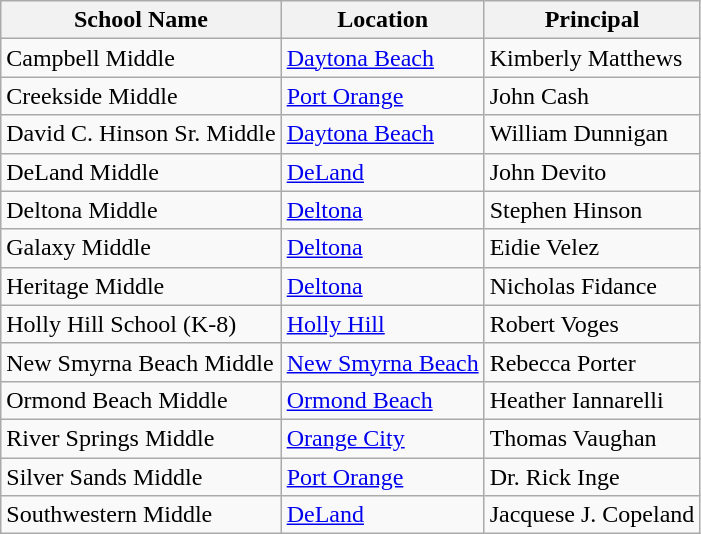<table class="wikitable sortable">
<tr>
<th>School Name</th>
<th>Location</th>
<th class="unsortable">Principal</th>
</tr>
<tr>
<td>Campbell Middle</td>
<td><a href='#'>Daytona Beach</a></td>
<td>Kimberly Matthews</td>
</tr>
<tr>
<td>Creekside Middle</td>
<td><a href='#'>Port Orange</a></td>
<td>John Cash</td>
</tr>
<tr>
<td>David C. Hinson Sr. Middle</td>
<td><a href='#'>Daytona Beach</a></td>
<td>William Dunnigan</td>
</tr>
<tr>
<td>DeLand Middle</td>
<td><a href='#'>DeLand</a></td>
<td>John Devito</td>
</tr>
<tr>
<td>Deltona Middle</td>
<td><a href='#'>Deltona</a></td>
<td>Stephen Hinson</td>
</tr>
<tr>
<td>Galaxy Middle</td>
<td><a href='#'>Deltona</a></td>
<td>Eidie Velez</td>
</tr>
<tr>
<td>Heritage Middle</td>
<td><a href='#'>Deltona</a></td>
<td>Nicholas Fidance</td>
</tr>
<tr>
<td>Holly Hill School (K-8)</td>
<td><a href='#'>Holly Hill</a></td>
<td>Robert Voges</td>
</tr>
<tr>
<td>New Smyrna Beach Middle</td>
<td><a href='#'>New Smyrna Beach</a></td>
<td>Rebecca Porter</td>
</tr>
<tr>
<td>Ormond Beach Middle</td>
<td><a href='#'>Ormond Beach</a></td>
<td>Heather Iannarelli</td>
</tr>
<tr>
<td>River Springs Middle</td>
<td><a href='#'>Orange City</a></td>
<td>Thomas Vaughan</td>
</tr>
<tr>
<td>Silver Sands Middle</td>
<td><a href='#'>Port Orange</a></td>
<td>Dr. Rick Inge</td>
</tr>
<tr>
<td>Southwestern Middle</td>
<td><a href='#'>DeLand</a></td>
<td>Jacquese J. Copeland</td>
</tr>
</table>
